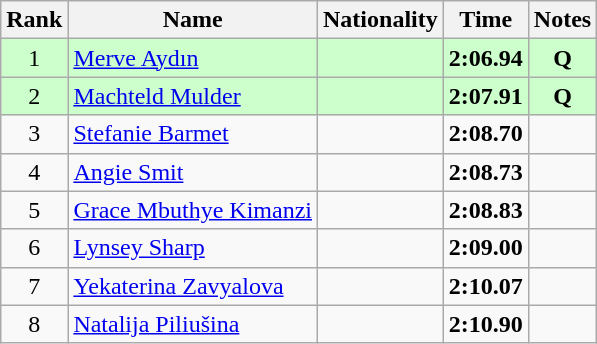<table class="wikitable sortable" style="text-align:center">
<tr>
<th>Rank</th>
<th>Name</th>
<th>Nationality</th>
<th>Time</th>
<th>Notes</th>
</tr>
<tr bgcolor=ccffcc>
<td>1</td>
<td align=left><a href='#'>Merve Aydın</a></td>
<td align=left></td>
<td><strong>2:06.94</strong></td>
<td><strong>Q</strong></td>
</tr>
<tr bgcolor=ccffcc>
<td>2</td>
<td align=left><a href='#'>Machteld Mulder</a></td>
<td align=left></td>
<td><strong>2:07.91</strong></td>
<td><strong>Q</strong></td>
</tr>
<tr>
<td>3</td>
<td align=left><a href='#'>Stefanie Barmet</a></td>
<td align=left></td>
<td><strong>2:08.70</strong></td>
<td></td>
</tr>
<tr>
<td>4</td>
<td align=left><a href='#'>Angie Smit</a></td>
<td align=left></td>
<td><strong>2:08.73</strong></td>
<td></td>
</tr>
<tr>
<td>5</td>
<td align=left><a href='#'>Grace Mbuthye Kimanzi</a></td>
<td align=left></td>
<td><strong>2:08.83</strong></td>
<td></td>
</tr>
<tr>
<td>6</td>
<td align=left><a href='#'>Lynsey Sharp</a></td>
<td align=left></td>
<td><strong>2:09.00</strong></td>
<td></td>
</tr>
<tr>
<td>7</td>
<td align=left><a href='#'>Yekaterina Zavyalova</a></td>
<td align=left></td>
<td><strong>2:10.07</strong></td>
<td></td>
</tr>
<tr>
<td>8</td>
<td align=left><a href='#'>Natalija Piliušina</a></td>
<td align=left></td>
<td><strong>2:10.90</strong></td>
<td></td>
</tr>
</table>
